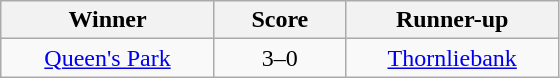<table class="wikitable" style="text-align: center;">
<tr>
<th width=135>Winner</th>
<th width=80>Score</th>
<th width=135>Runner-up</th>
</tr>
<tr>
<td><a href='#'>Queen's Park</a></td>
<td>3–0</td>
<td><a href='#'>Thornliebank</a></td>
</tr>
</table>
